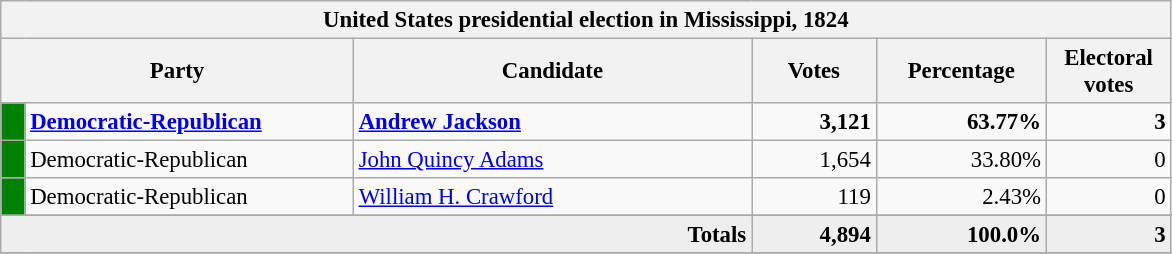<table class="wikitable" style="font-size: 95%;">
<tr>
<th colspan="6">United States presidential election in Mississippi, 1824</th>
</tr>
<tr>
<th colspan="2" style="width: 15em">Party</th>
<th style="width: 17em">Candidate</th>
<th style="width: 5em">Votes</th>
<th style="width: 7em">Percentage</th>
<th style="width: 5em">Electoral votes</th>
</tr>
<tr>
<th style="background-color:#008000; width: 3px"></th>
<td style="width: 130px"><strong><a href='#'>Democratic-Republican</a></strong></td>
<td><strong><a href='#'>Andrew Jackson</a></strong></td>
<td align="right"><strong>3,121</strong></td>
<td align="right"><strong>63.77%</strong></td>
<td align="right"><strong>3</strong></td>
</tr>
<tr>
<th style="background-color:#008000; width: 3px"></th>
<td style="width: 130px">Democratic-Republican</td>
<td><a href='#'>John Quincy Adams</a></td>
<td align="right">1,654</td>
<td align="right">33.80%</td>
<td align="right">0</td>
</tr>
<tr>
<th style="background-color:#008000; width: 3px"></th>
<td style="width: 130px">Democratic-Republican</td>
<td><a href='#'>William H. Crawford</a></td>
<td align="right">119</td>
<td align="right">2.43%</td>
<td align="right">0</td>
</tr>
<tr>
</tr>
<tr bgcolor="#EEEEEE">
<td colspan="3" align="right"><strong>Totals</strong></td>
<td align="right"><strong>4,894</strong></td>
<td align="right"><strong>100.0%</strong></td>
<td align="right"><strong>3</strong></td>
</tr>
<tr>
</tr>
</table>
